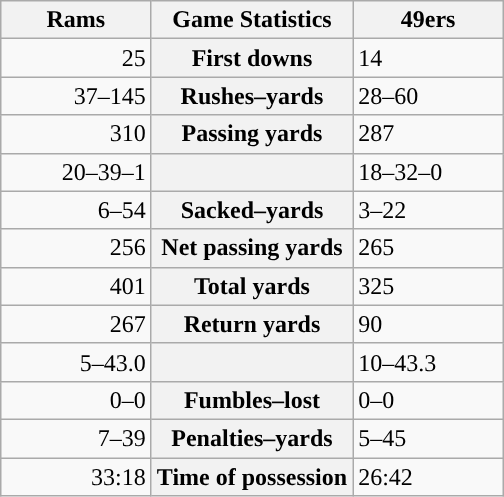<table class="wikitable" style="margin: 1em auto 1em auto">
<tr>
<th style="width:30%;">Rams</th>
<th style="width:40%;">Game Statistics</th>
<th style="width:30%;">49ers</th>
</tr>
<tr>
<td style="text-align:right;">25</td>
<th>First downs</th>
<td>14</td>
</tr>
<tr>
<td style="text-align:right;">37–145</td>
<th>Rushes–yards</th>
<td>28–60</td>
</tr>
<tr>
<td style="text-align:right;">310</td>
<th>Passing yards</th>
<td>287</td>
</tr>
<tr>
<td style="text-align:right;">20–39–1</td>
<th></th>
<td>18–32–0</td>
</tr>
<tr>
<td style="text-align:right;">6–54</td>
<th>Sacked–yards</th>
<td>3–22</td>
</tr>
<tr>
<td style="text-align:right;">256</td>
<th>Net passing yards</th>
<td>265</td>
</tr>
<tr>
<td style="text-align:right;">401</td>
<th>Total yards</th>
<td>325</td>
</tr>
<tr>
<td style="text-align:right;">267</td>
<th>Return yards</th>
<td>90</td>
</tr>
<tr>
<td style="text-align:right;">5–43.0</td>
<th></th>
<td>10–43.3</td>
</tr>
<tr>
<td style="text-align:right;">0–0</td>
<th>Fumbles–lost</th>
<td>0–0</td>
</tr>
<tr>
<td style="text-align:right;">7–39</td>
<th>Penalties–yards</th>
<td>5–45</td>
</tr>
<tr>
<td style="text-align:right;">33:18</td>
<th>Time of possession</th>
<td>26:42</td>
</tr>
</table>
